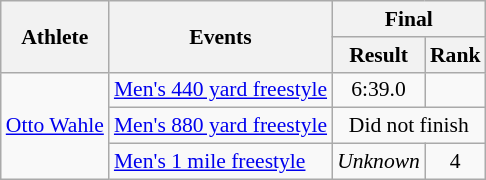<table class=wikitable style="font-size:90%">
<tr>
<th rowspan="2">Athlete</th>
<th rowspan="2">Events</th>
<th colspan="2">Final</th>
</tr>
<tr>
<th>Result</th>
<th>Rank</th>
</tr>
<tr>
<td rowspan=3><a href='#'>Otto Wahle</a></td>
<td><a href='#'>Men's 440 yard freestyle</a></td>
<td align="center">6:39.0</td>
<td align="center"></td>
</tr>
<tr>
<td><a href='#'>Men's 880 yard freestyle</a></td>
<td align="center" colspan=2>Did not finish</td>
</tr>
<tr>
<td><a href='#'>Men's 1 mile freestyle</a></td>
<td align="center"><em>Unknown</em></td>
<td align="center">4</td>
</tr>
</table>
